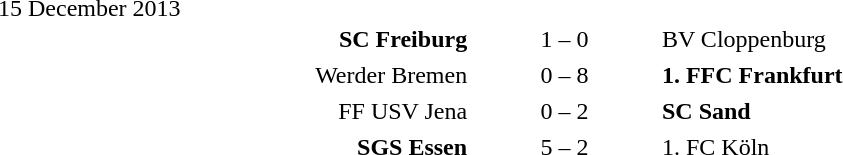<table width=100% cellspacing=1>
<tr>
<th width=25%></th>
<th width=10%></th>
<th width=25%></th>
<th></th>
</tr>
<tr>
<td>15 December 2013</td>
</tr>
<tr>
<td align=right><strong>SC Freiburg</strong></td>
<td align=center>1 – 0</td>
<td>BV Cloppenburg</td>
</tr>
<tr>
<td></td>
</tr>
<tr>
<td align=right>Werder Bremen</td>
<td align=center>0 – 8</td>
<td><strong>1. FFC Frankfurt</strong></td>
</tr>
<tr>
<td></td>
</tr>
<tr>
<td align=right>FF USV Jena</td>
<td align=center>0 – 2</td>
<td><strong>SC Sand</strong></td>
</tr>
<tr>
<td></td>
</tr>
<tr>
<td align=right><strong>SGS Essen</strong></td>
<td align=center>5 – 2</td>
<td>1. FC Köln</td>
</tr>
<tr>
</tr>
</table>
